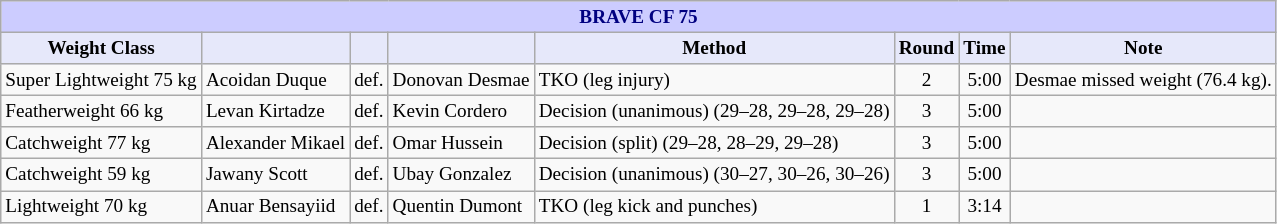<table class="wikitable" style="font-size: 80%;">
<tr>
<th colspan="8" style="background-color: #ccf; color: #000080; text-align: center;"><strong>BRAVE CF 75</strong></th>
</tr>
<tr>
<th colspan="1" style="background-color: #E6E8FA; color: #000000; text-align: center;">Weight Class</th>
<th colspan="1" style="background-color: #E6E8FA; color: #000000; text-align: center;"></th>
<th colspan="1" style="background-color: #E6E8FA; color: #000000; text-align: center;"></th>
<th colspan="1" style="background-color: #E6E8FA; color: #000000; text-align: center;"></th>
<th colspan="1" style="background-color: #E6E8FA; color: #000000; text-align: center;">Method</th>
<th colspan="1" style="background-color: #E6E8FA; color: #000000; text-align: center;">Round</th>
<th colspan="1" style="background-color: #E6E8FA; color: #000000; text-align: center;">Time</th>
<th colspan="1" style="background-color: #E6E8FA; color: #000000; text-align: center;">Note</th>
</tr>
<tr>
<td>Super Lightweight 75 kg</td>
<td> Acoidan Duque</td>
<td>def.</td>
<td> Donovan Desmae</td>
<td>TKO (leg injury)</td>
<td align=center>2</td>
<td align=center>5:00</td>
<td>Desmae missed weight (76.4 kg).</td>
</tr>
<tr>
<td>Featherweight 66 kg</td>
<td> Levan Kirtadze</td>
<td>def.</td>
<td> Kevin Cordero</td>
<td>Decision (unanimous) (29–28, 29–28, 29–28)</td>
<td align=center>3</td>
<td align=center>5:00</td>
<td></td>
</tr>
<tr>
<td>Catchweight 77 kg</td>
<td> Alexander Mikael</td>
<td>def.</td>
<td> Omar Hussein</td>
<td>Decision (split) (29–28, 28–29, 29–28)</td>
<td align=center>3</td>
<td align=center>5:00</td>
<td></td>
</tr>
<tr>
<td>Catchweight 59 kg</td>
<td> Jawany Scott</td>
<td>def.</td>
<td> Ubay Gonzalez</td>
<td>Decision (unanimous) (30–27, 30–26, 30–26)</td>
<td align=center>3</td>
<td align=center>5:00</td>
<td></td>
</tr>
<tr>
<td>Lightweight 70 kg</td>
<td> Anuar Bensayiid</td>
<td>def.</td>
<td> Quentin Dumont</td>
<td>TKO (leg kick and punches)</td>
<td align=center>1</td>
<td align=center>3:14</td>
<td></td>
</tr>
</table>
